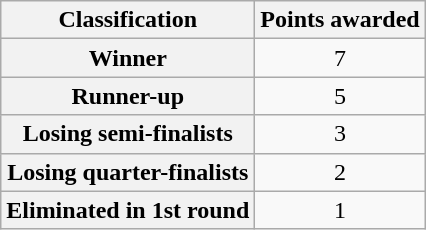<table class="wikitable">
<tr>
<th>Classification</th>
<th>Points awarded</th>
</tr>
<tr align=center>
<th>Winner</th>
<td>7</td>
</tr>
<tr align=center>
<th>Runner-up</th>
<td>5</td>
</tr>
<tr align=center>
<th>Losing semi-finalists</th>
<td>3</td>
</tr>
<tr align=center>
<th>Losing quarter-finalists</th>
<td>2</td>
</tr>
<tr align=center>
<th>Eliminated in 1st round</th>
<td>1</td>
</tr>
</table>
